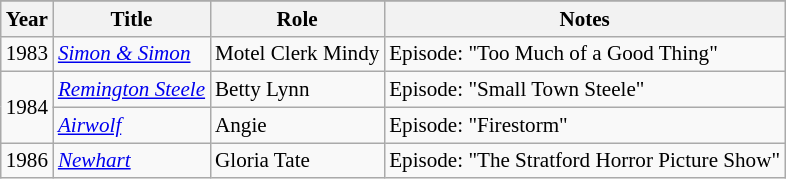<table class="wikitable" style="font-size: 88%">
<tr>
</tr>
<tr style="text-align:center;">
<th>Year</th>
<th>Title</th>
<th>Role</th>
<th>Notes</th>
</tr>
<tr>
<td>1983</td>
<td><em><a href='#'>Simon & Simon</a></em></td>
<td>Motel Clerk Mindy</td>
<td>Episode: "Too Much of a Good Thing"</td>
</tr>
<tr>
<td rowspan="2">1984</td>
<td><em><a href='#'>Remington Steele</a></em></td>
<td>Betty Lynn</td>
<td>Episode: "Small Town Steele"</td>
</tr>
<tr>
<td><em><a href='#'>Airwolf</a></em></td>
<td>Angie</td>
<td>Episode: "Firestorm"</td>
</tr>
<tr>
<td>1986</td>
<td><em><a href='#'>Newhart</a></em></td>
<td>Gloria Tate</td>
<td>Episode: "The Stratford Horror Picture Show"</td>
</tr>
</table>
